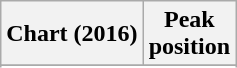<table class="wikitable sortable plainrowheaders" style="text-align:center">
<tr>
<th>Chart (2016)</th>
<th>Peak<br> position</th>
</tr>
<tr>
</tr>
<tr>
</tr>
<tr>
</tr>
</table>
